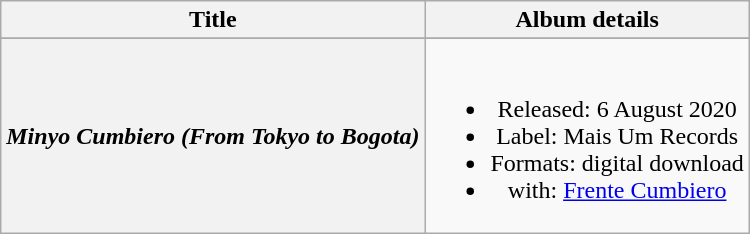<table class="wikitable plainrowheaders" style="text-align:center;">
<tr>
<th>Title</th>
<th>Album details</th>
</tr>
<tr style="font-size:smaller;">
</tr>
<tr>
<th scope="row"><em>Minyo Cumbiero (From Tokyo to Bogota)</em></th>
<td><br><ul><li>Released: 6 August 2020</li><li>Label: Mais Um Records</li><li>Formats: digital download</li><li>with: <a href='#'>Frente Cumbiero</a></li></ul></td>
</tr>
</table>
